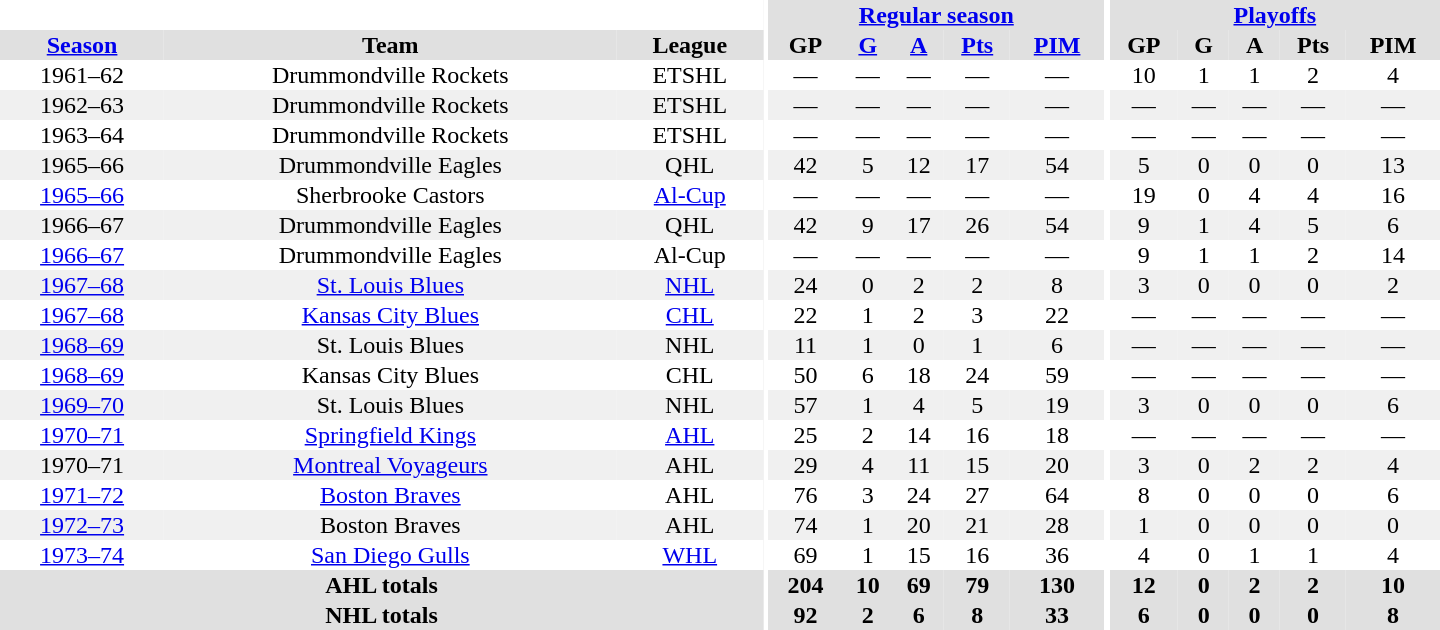<table border="0" cellpadding="1" cellspacing="0" style="text-align:center; width:60em">
<tr bgcolor="#e0e0e0">
<th colspan="3" bgcolor="#ffffff"></th>
<th rowspan="100" bgcolor="#ffffff"></th>
<th colspan="5"><a href='#'>Regular season</a></th>
<th rowspan="100" bgcolor="#ffffff"></th>
<th colspan="5"><a href='#'>Playoffs</a></th>
</tr>
<tr bgcolor="#e0e0e0">
<th><a href='#'>Season</a></th>
<th>Team</th>
<th>League</th>
<th>GP</th>
<th><a href='#'>G</a></th>
<th><a href='#'>A</a></th>
<th><a href='#'>Pts</a></th>
<th><a href='#'>PIM</a></th>
<th>GP</th>
<th>G</th>
<th>A</th>
<th>Pts</th>
<th>PIM</th>
</tr>
<tr>
<td>1961–62</td>
<td>Drummondville Rockets</td>
<td>ETSHL</td>
<td>—</td>
<td>—</td>
<td>—</td>
<td>—</td>
<td>—</td>
<td>10</td>
<td>1</td>
<td>1</td>
<td>2</td>
<td>4</td>
</tr>
<tr bgcolor="#f0f0f0">
<td>1962–63</td>
<td>Drummondville Rockets</td>
<td>ETSHL</td>
<td>—</td>
<td>—</td>
<td>—</td>
<td>—</td>
<td>—</td>
<td>—</td>
<td>—</td>
<td>—</td>
<td>—</td>
<td>—</td>
</tr>
<tr>
<td>1963–64</td>
<td>Drummondville Rockets</td>
<td>ETSHL</td>
<td>—</td>
<td>—</td>
<td>—</td>
<td>—</td>
<td>—</td>
<td>—</td>
<td>—</td>
<td>—</td>
<td>—</td>
<td>—</td>
</tr>
<tr bgcolor="#f0f0f0">
<td>1965–66</td>
<td>Drummondville Eagles</td>
<td>QHL</td>
<td>42</td>
<td>5</td>
<td>12</td>
<td>17</td>
<td>54</td>
<td>5</td>
<td>0</td>
<td>0</td>
<td>0</td>
<td>13</td>
</tr>
<tr>
<td><a href='#'>1965–66</a></td>
<td>Sherbrooke Castors</td>
<td><a href='#'>Al-Cup</a></td>
<td>—</td>
<td>—</td>
<td>—</td>
<td>—</td>
<td>—</td>
<td>19</td>
<td>0</td>
<td>4</td>
<td>4</td>
<td>16</td>
</tr>
<tr bgcolor="#f0f0f0">
<td>1966–67</td>
<td>Drummondville Eagles</td>
<td>QHL</td>
<td>42</td>
<td>9</td>
<td>17</td>
<td>26</td>
<td>54</td>
<td>9</td>
<td>1</td>
<td>4</td>
<td>5</td>
<td>6</td>
</tr>
<tr>
<td><a href='#'>1966–67</a></td>
<td>Drummondville Eagles</td>
<td>Al-Cup</td>
<td>—</td>
<td>—</td>
<td>—</td>
<td>—</td>
<td>—</td>
<td>9</td>
<td>1</td>
<td>1</td>
<td>2</td>
<td>14</td>
</tr>
<tr bgcolor="#f0f0f0">
<td><a href='#'>1967–68</a></td>
<td><a href='#'>St. Louis Blues</a></td>
<td><a href='#'>NHL</a></td>
<td>24</td>
<td>0</td>
<td>2</td>
<td>2</td>
<td>8</td>
<td>3</td>
<td>0</td>
<td>0</td>
<td>0</td>
<td>2</td>
</tr>
<tr>
<td><a href='#'>1967–68</a></td>
<td><a href='#'>Kansas City Blues</a></td>
<td><a href='#'>CHL</a></td>
<td>22</td>
<td>1</td>
<td>2</td>
<td>3</td>
<td>22</td>
<td>—</td>
<td>—</td>
<td>—</td>
<td>—</td>
<td>—</td>
</tr>
<tr bgcolor="#f0f0f0">
<td><a href='#'>1968–69</a></td>
<td>St. Louis Blues</td>
<td>NHL</td>
<td>11</td>
<td>1</td>
<td>0</td>
<td>1</td>
<td>6</td>
<td>—</td>
<td>—</td>
<td>—</td>
<td>—</td>
<td>—</td>
</tr>
<tr>
<td><a href='#'>1968–69</a></td>
<td>Kansas City Blues</td>
<td>CHL</td>
<td>50</td>
<td>6</td>
<td>18</td>
<td>24</td>
<td>59</td>
<td>—</td>
<td>—</td>
<td>—</td>
<td>—</td>
<td>—</td>
</tr>
<tr bgcolor="#f0f0f0">
<td><a href='#'>1969–70</a></td>
<td>St. Louis Blues</td>
<td>NHL</td>
<td>57</td>
<td>1</td>
<td>4</td>
<td>5</td>
<td>19</td>
<td>3</td>
<td>0</td>
<td>0</td>
<td>0</td>
<td>6</td>
</tr>
<tr>
<td><a href='#'>1970–71</a></td>
<td><a href='#'>Springfield Kings</a></td>
<td><a href='#'>AHL</a></td>
<td>25</td>
<td>2</td>
<td>14</td>
<td>16</td>
<td>18</td>
<td>—</td>
<td>—</td>
<td>—</td>
<td>—</td>
<td>—</td>
</tr>
<tr bgcolor="#f0f0f0">
<td>1970–71</td>
<td><a href='#'>Montreal Voyageurs</a></td>
<td>AHL</td>
<td>29</td>
<td>4</td>
<td>11</td>
<td>15</td>
<td>20</td>
<td>3</td>
<td>0</td>
<td>2</td>
<td>2</td>
<td>4</td>
</tr>
<tr>
<td><a href='#'>1971–72</a></td>
<td><a href='#'>Boston Braves</a></td>
<td>AHL</td>
<td>76</td>
<td>3</td>
<td>24</td>
<td>27</td>
<td>64</td>
<td>8</td>
<td>0</td>
<td>0</td>
<td>0</td>
<td>6</td>
</tr>
<tr bgcolor="#f0f0f0">
<td><a href='#'>1972–73</a></td>
<td>Boston Braves</td>
<td>AHL</td>
<td>74</td>
<td>1</td>
<td>20</td>
<td>21</td>
<td>28</td>
<td>1</td>
<td>0</td>
<td>0</td>
<td>0</td>
<td>0</td>
</tr>
<tr>
<td><a href='#'>1973–74</a></td>
<td><a href='#'>San Diego Gulls</a></td>
<td><a href='#'>WHL</a></td>
<td>69</td>
<td>1</td>
<td>15</td>
<td>16</td>
<td>36</td>
<td>4</td>
<td>0</td>
<td>1</td>
<td>1</td>
<td>4</td>
</tr>
<tr bgcolor="#e0e0e0">
<th colspan="3">AHL totals</th>
<th>204</th>
<th>10</th>
<th>69</th>
<th>79</th>
<th>130</th>
<th>12</th>
<th>0</th>
<th>2</th>
<th>2</th>
<th>10</th>
</tr>
<tr bgcolor="#e0e0e0">
<th colspan="3">NHL totals</th>
<th>92</th>
<th>2</th>
<th>6</th>
<th>8</th>
<th>33</th>
<th>6</th>
<th>0</th>
<th>0</th>
<th>0</th>
<th>8</th>
</tr>
</table>
